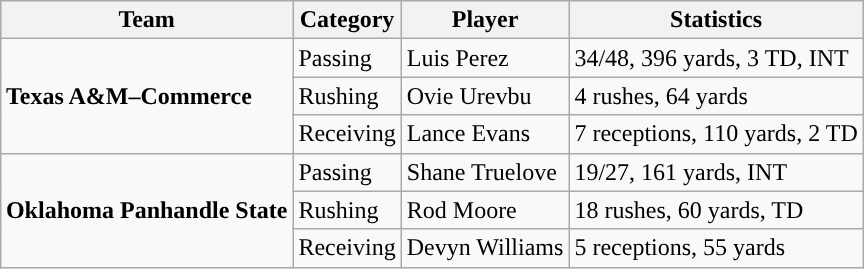<table class="wikitable" style="float: right;">
<tr>
<th>Team</th>
<th>Category</th>
<th>Player</th>
<th>Statistics</th>
</tr>
<tr>
<td rowspan=3><strong>Texas A&M–Commerce</strong></td>
<td>Passing</td>
<td>Luis Perez</td>
<td>34/48, 396 yards, 3 TD, INT</td>
</tr>
<tr>
<td>Rushing</td>
<td>Ovie Urevbu</td>
<td>4 rushes, 64 yards</td>
</tr>
<tr>
<td>Receiving</td>
<td>Lance Evans</td>
<td>7 receptions, 110 yards, 2 TD</td>
</tr>
<tr>
<td rowspan=3><strong>Oklahoma Panhandle State</strong></td>
<td>Passing</td>
<td>Shane Truelove</td>
<td>19/27, 161 yards, INT</td>
</tr>
<tr>
<td>Rushing</td>
<td>Rod Moore</td>
<td>18 rushes, 60 yards, TD</td>
</tr>
<tr>
<td>Receiving</td>
<td>Devyn Williams</td>
<td>5 receptions, 55 yards</td>
</tr>
</table>
